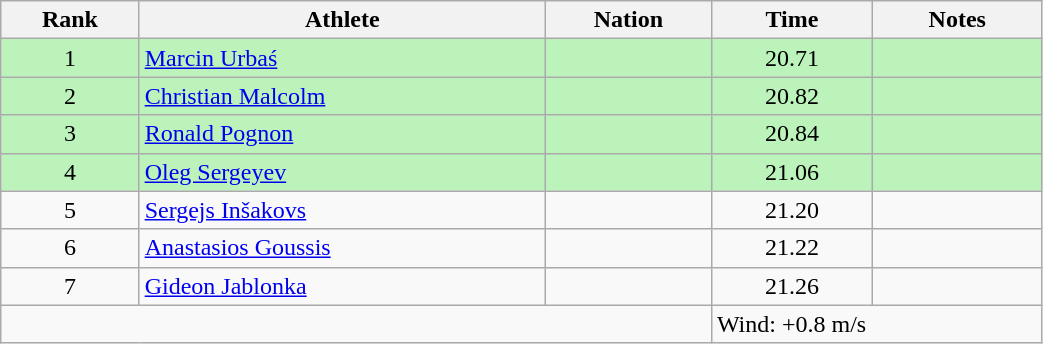<table class="wikitable sortable" style="text-align:center;width: 55%;">
<tr>
<th scope="col">Rank</th>
<th scope="col">Athlete</th>
<th scope="col">Nation</th>
<th scope="col">Time</th>
<th scope="col">Notes</th>
</tr>
<tr bgcolor=bbf3bb>
<td>1</td>
<td align=left><a href='#'>Marcin Urbaś</a></td>
<td align=left></td>
<td>20.71</td>
<td></td>
</tr>
<tr bgcolor=bbf3bb>
<td>2</td>
<td align=left><a href='#'>Christian Malcolm</a></td>
<td align=left></td>
<td>20.82</td>
<td></td>
</tr>
<tr bgcolor=bbf3bb>
<td>3</td>
<td align=left><a href='#'>Ronald Pognon</a></td>
<td align=left></td>
<td>20.84</td>
<td></td>
</tr>
<tr bgcolor=bbf3bb>
<td>4</td>
<td align=left><a href='#'>Oleg Sergeyev</a></td>
<td align=left></td>
<td>21.06</td>
<td></td>
</tr>
<tr>
<td>5</td>
<td align=left><a href='#'>Sergejs Inšakovs</a></td>
<td align=left></td>
<td>21.20</td>
<td></td>
</tr>
<tr>
<td>6</td>
<td align=left><a href='#'>Anastasios Goussis</a></td>
<td align=left></td>
<td>21.22</td>
<td></td>
</tr>
<tr>
<td>7</td>
<td align=left><a href='#'>Gideon Jablonka</a></td>
<td align=left></td>
<td>21.26</td>
<td></td>
</tr>
<tr class="sortbottom">
<td colspan="3"></td>
<td colspan="2" style="text-align:left;">Wind: +0.8 m/s</td>
</tr>
</table>
